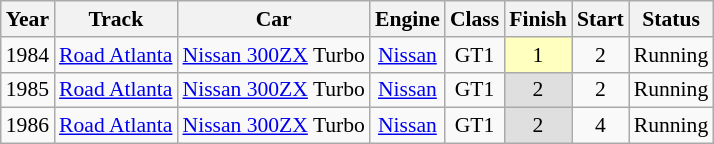<table class="wikitable" style="text-align:center; font-size:90%">
<tr>
<th>Year</th>
<th>Track</th>
<th>Car</th>
<th>Engine</th>
<th>Class</th>
<th>Finish</th>
<th>Start</th>
<th>Status</th>
</tr>
<tr>
<td>1984</td>
<td><a href='#'>Road Atlanta</a></td>
<td><a href='#'>Nissan 300ZX</a> Turbo</td>
<td><a href='#'>Nissan</a></td>
<td>GT1</td>
<td style="background:#FFFFBF;">1</td>
<td>2</td>
<td>Running</td>
</tr>
<tr>
<td>1985</td>
<td><a href='#'>Road Atlanta</a></td>
<td><a href='#'>Nissan 300ZX</a> Turbo</td>
<td><a href='#'>Nissan</a></td>
<td>GT1</td>
<td style="background:#DFDFDF;">2</td>
<td>2</td>
<td>Running</td>
</tr>
<tr>
<td>1986</td>
<td><a href='#'>Road Atlanta</a></td>
<td><a href='#'>Nissan 300ZX</a> Turbo</td>
<td><a href='#'>Nissan</a></td>
<td>GT1</td>
<td style="background:#DFDFDF;">2</td>
<td>4</td>
<td>Running</td>
</tr>
</table>
